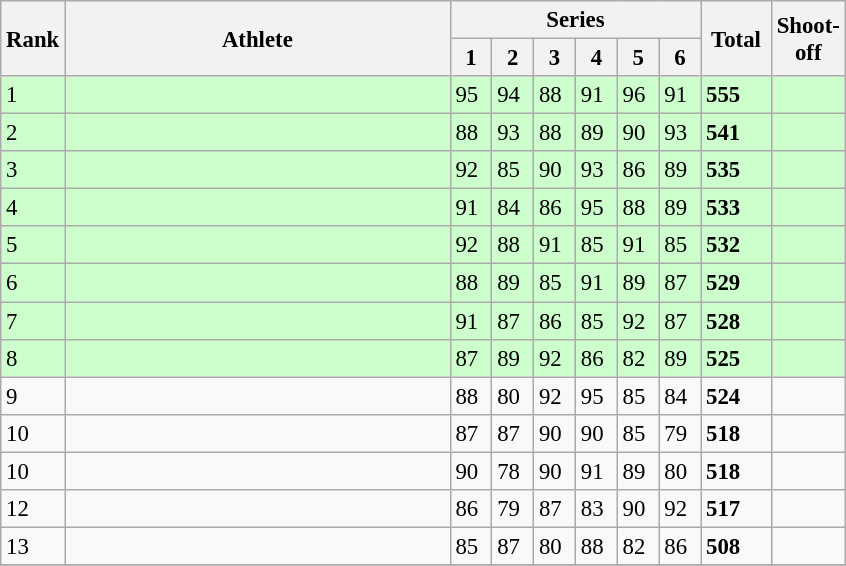<table class="wikitable" style="font-size:95%" style="width:35em;" style="text-align:center">
<tr>
<th rowspan=2>Rank</th>
<th rowspan=2 width=250>Athlete</th>
<th colspan=6 width=160>Series</th>
<th rowspan=2 width=40>Total</th>
<th rowspan=2 width=40>Shoot-off</th>
</tr>
<tr>
<th>1</th>
<th>2</th>
<th>3</th>
<th>4</th>
<th>5</th>
<th>6</th>
</tr>
<tr bgcolor=ccffcc>
<td>1</td>
<td align=left></td>
<td>95</td>
<td>94</td>
<td>88</td>
<td>91</td>
<td>96</td>
<td>91</td>
<td><strong>555</strong></td>
<td></td>
</tr>
<tr bgcolor=ccffcc>
<td>2</td>
<td align=left></td>
<td>88</td>
<td>93</td>
<td>88</td>
<td>89</td>
<td>90</td>
<td>93</td>
<td><strong>541</strong></td>
<td></td>
</tr>
<tr bgcolor=ccffcc>
<td>3</td>
<td align=left></td>
<td>92</td>
<td>85</td>
<td>90</td>
<td>93</td>
<td>86</td>
<td>89</td>
<td><strong>535</strong></td>
<td></td>
</tr>
<tr bgcolor=ccffcc>
<td>4</td>
<td align=left></td>
<td>91</td>
<td>84</td>
<td>86</td>
<td>95</td>
<td>88</td>
<td>89</td>
<td><strong>533</strong></td>
<td></td>
</tr>
<tr bgcolor=ccffcc>
<td>5</td>
<td align=left></td>
<td>92</td>
<td>88</td>
<td>91</td>
<td>85</td>
<td>91</td>
<td>85</td>
<td><strong>532</strong></td>
<td></td>
</tr>
<tr bgcolor=ccffcc>
<td>6</td>
<td align=left></td>
<td>88</td>
<td>89</td>
<td>85</td>
<td>91</td>
<td>89</td>
<td>87</td>
<td><strong>529</strong></td>
<td></td>
</tr>
<tr bgcolor=ccffcc>
<td>7</td>
<td align=left></td>
<td>91</td>
<td>87</td>
<td>86</td>
<td>85</td>
<td>92</td>
<td>87</td>
<td><strong>528</strong></td>
<td></td>
</tr>
<tr bgcolor=ccffcc>
<td>8</td>
<td align=left></td>
<td>87</td>
<td>89</td>
<td>92</td>
<td>86</td>
<td>82</td>
<td>89</td>
<td><strong>525</strong></td>
<td></td>
</tr>
<tr>
<td>9</td>
<td align=left></td>
<td>88</td>
<td>80</td>
<td>92</td>
<td>95</td>
<td>85</td>
<td>84</td>
<td><strong>524</strong></td>
<td></td>
</tr>
<tr>
<td>10</td>
<td align=left></td>
<td>87</td>
<td>87</td>
<td>90</td>
<td>90</td>
<td>85</td>
<td>79</td>
<td><strong>518</strong></td>
<td></td>
</tr>
<tr>
<td>10</td>
<td align=left></td>
<td>90</td>
<td>78</td>
<td>90</td>
<td>91</td>
<td>89</td>
<td>80</td>
<td><strong>518</strong></td>
<td></td>
</tr>
<tr>
<td>12</td>
<td align=left></td>
<td>86</td>
<td>79</td>
<td>87</td>
<td>83</td>
<td>90</td>
<td>92</td>
<td><strong>517</strong></td>
<td></td>
</tr>
<tr>
<td>13</td>
<td align=left></td>
<td>85</td>
<td>87</td>
<td>80</td>
<td>88</td>
<td>82</td>
<td>86</td>
<td><strong>508</strong></td>
<td></td>
</tr>
<tr>
</tr>
</table>
